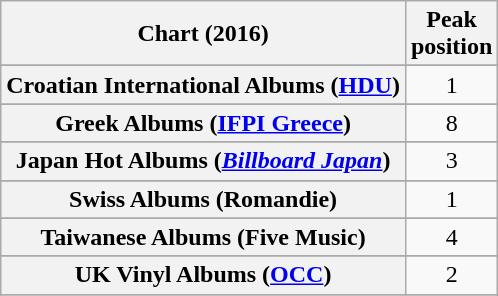<table class="wikitable sortable plainrowheaders" style="text-align:center">
<tr>
<th scope="col">Chart (2016)</th>
<th scope="col">Peak<br>position</th>
</tr>
<tr>
</tr>
<tr>
</tr>
<tr>
</tr>
<tr>
</tr>
<tr>
</tr>
<tr>
<th scope="row">Croatian International Albums (<a href='#'>HDU</a>)</th>
<td>1</td>
</tr>
<tr>
</tr>
<tr>
</tr>
<tr>
</tr>
<tr>
</tr>
<tr>
</tr>
<tr>
</tr>
<tr>
<th scope="row">Greek Albums (<a href='#'>IFPI Greece</a>)</th>
<td>8</td>
</tr>
<tr>
</tr>
<tr>
</tr>
<tr>
</tr>
<tr>
<th scope="row">Japan Hot Albums (<em><a href='#'>Billboard Japan</a></em>)</th>
<td>3</td>
</tr>
<tr>
</tr>
<tr>
</tr>
<tr>
</tr>
<tr>
</tr>
<tr>
</tr>
<tr>
</tr>
<tr>
</tr>
<tr>
</tr>
<tr>
</tr>
<tr>
</tr>
<tr>
<th scope="row">Swiss Albums (Romandie)</th>
<td>1</td>
</tr>
<tr>
</tr>
<tr>
<th scope="row">Taiwanese Albums (Five Music)</th>
<td>4</td>
</tr>
<tr>
</tr>
<tr>
<th scope="row">UK Vinyl Albums (<a href='#'>OCC</a>)</th>
<td>2</td>
</tr>
<tr>
</tr>
<tr>
</tr>
<tr>
</tr>
<tr>
</tr>
<tr>
</tr>
</table>
